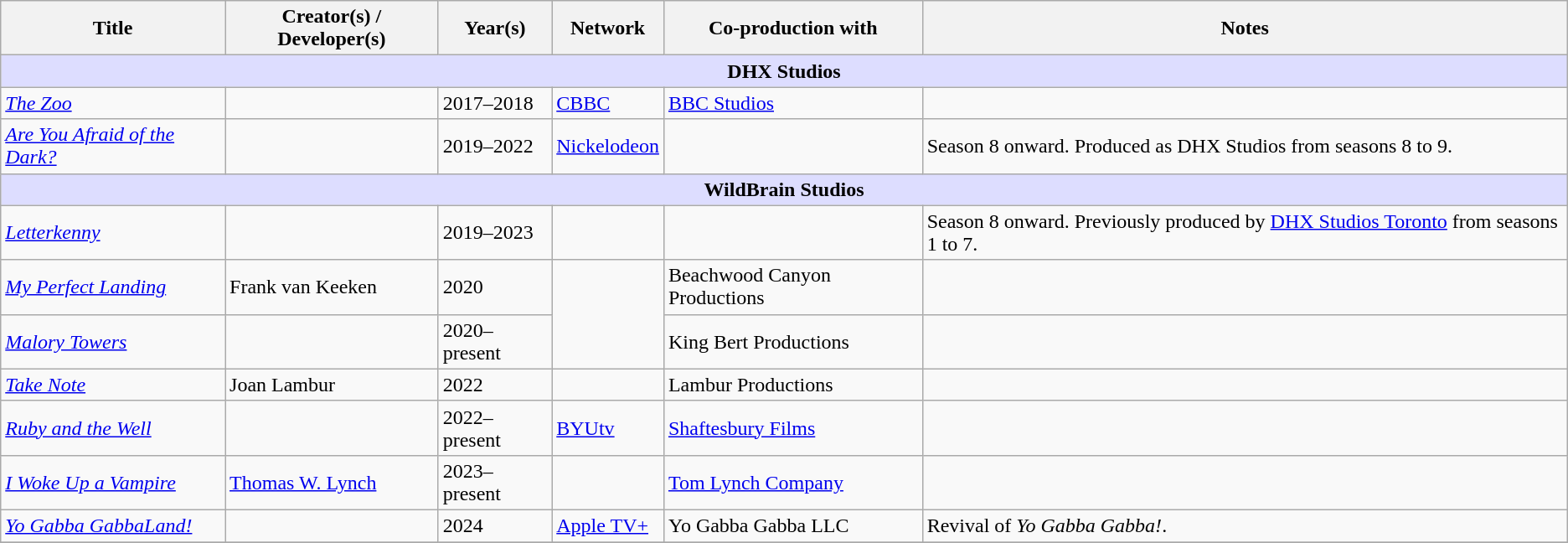<table class="wikitable sortable">
<tr>
<th>Title</th>
<th>Creator(s) / Developer(s)</th>
<th>Year(s)</th>
<th>Network</th>
<th>Co-production with</th>
<th>Notes</th>
</tr>
<tr>
<th colspan="6" style="background-color:#ddf;">DHX Studios</th>
</tr>
<tr>
<td><em><a href='#'>The Zoo</a></em></td>
<td></td>
<td>2017–2018</td>
<td><a href='#'>CBBC</a></td>
<td><a href='#'>BBC Studios</a></td>
<td></td>
</tr>
<tr>
<td><em><a href='#'>Are You Afraid of the Dark?</a></em></td>
<td></td>
<td>2019–2022</td>
<td><a href='#'>Nickelodeon</a></td>
<td></td>
<td>Season 8 onward. Produced as DHX Studios from seasons 8 to 9.</td>
</tr>
<tr>
<th colspan="6" style="background-color:#ddf;">WildBrain Studios</th>
</tr>
<tr>
<td><em><a href='#'>Letterkenny</a></em></td>
<td></td>
<td>2019–2023</td>
<td></td>
<td></td>
<td>Season 8 onward. Previously produced by <a href='#'>DHX Studios Toronto</a> from seasons 1 to 7.</td>
</tr>
<tr>
<td><em><a href='#'>My Perfect Landing</a></em></td>
<td>Frank van Keeken</td>
<td>2020</td>
<td rowspan="2"></td>
<td>Beachwood Canyon Productions</td>
<td></td>
</tr>
<tr>
<td><em><a href='#'>Malory Towers</a></em></td>
<td></td>
<td>2020–present</td>
<td>King Bert Productions</td>
<td></td>
</tr>
<tr>
<td><em><a href='#'>Take Note</a></em></td>
<td>Joan Lambur</td>
<td>2022</td>
<td></td>
<td>Lambur Productions</td>
<td></td>
</tr>
<tr>
<td><em><a href='#'>Ruby and the Well</a></em></td>
<td></td>
<td>2022–present</td>
<td><a href='#'>BYUtv</a></td>
<td><a href='#'>Shaftesbury Films</a></td>
<td></td>
</tr>
<tr>
<td><em><a href='#'>I Woke Up a Vampire</a></em></td>
<td><a href='#'>Thomas W. Lynch</a></td>
<td>2023–present</td>
<td></td>
<td><a href='#'>Tom Lynch Company</a></td>
<td></td>
</tr>
<tr>
<td><em><a href='#'>Yo Gabba GabbaLand!</a></em></td>
<td></td>
<td>2024</td>
<td><a href='#'>Apple TV+</a></td>
<td>Yo Gabba Gabba LLC</td>
<td>Revival of <em>Yo Gabba Gabba!</em>.</td>
</tr>
<tr>
</tr>
</table>
